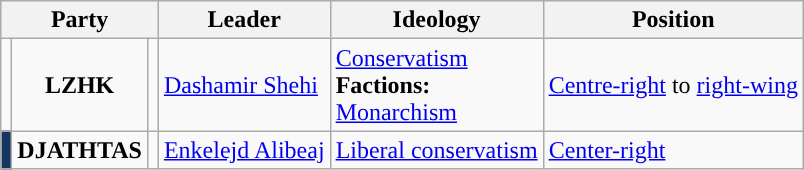<table class="wikitable">
<tr>
<th colspan="3">Party</th>
<th>Leader</th>
<th>Ideology</th>
<th>Position</th>
</tr>
<tr>
<td style="background:"></td>
<td style="text-align:center;"><strong>LZHK</strong></td>
<td></td>
<td><a href='#'>Dashamir Shehi</a></td>
<td><a href='#'>Conservatism</a><br><strong>Factions:</strong><br><a href='#'>Monarchism</a></td>
<td><a href='#'>Centre-right</a> to <a href='#'>right-wing</a></td>
</tr>
<tr>
<td style="background:#143560 ;"></td>
<td style="text-align:center;"><strong>DJATHTAS</strong></td>
<td></td>
<td><a href='#'>Enkelejd Alibeaj</a></td>
<td><a href='#'>Liberal conservatism</a></td>
<td><a href='#'>Center-right</a></td>
</tr>
</table>
